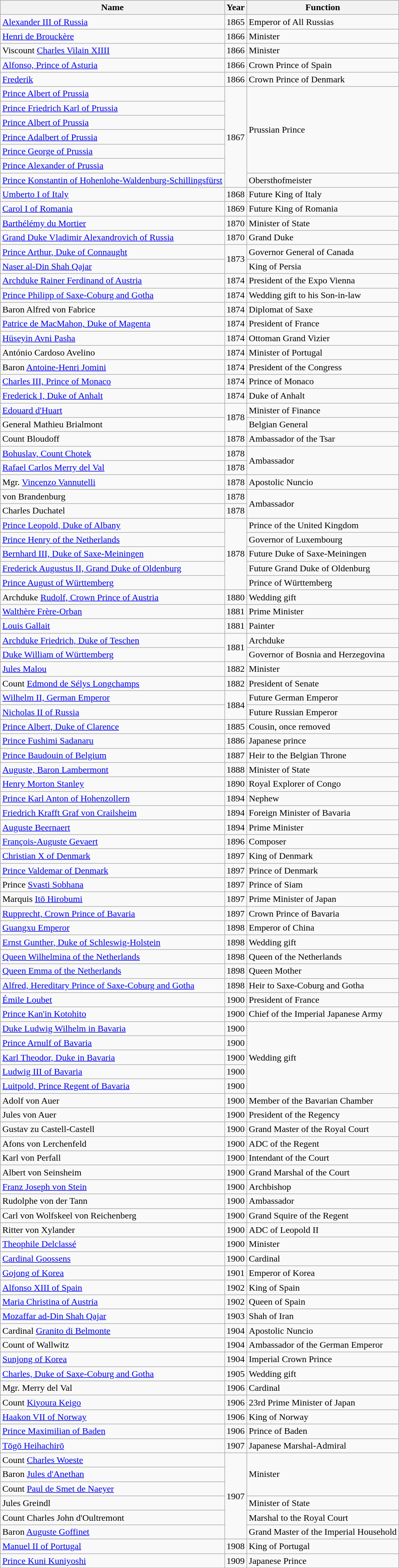<table class="wikitable sortable">
<tr>
<th>Name</th>
<th>Year</th>
<th>Function</th>
</tr>
<tr>
<td><a href='#'>Alexander III of Russia</a></td>
<td>1865</td>
<td>Emperor of All Russias</td>
</tr>
<tr>
<td><a href='#'>Henri de Brouckère</a></td>
<td>1866</td>
<td>Minister</td>
</tr>
<tr>
<td>Viscount <a href='#'>Charles Vilain XIIII</a></td>
<td>1866</td>
<td>Minister</td>
</tr>
<tr>
<td><a href='#'>Alfonso, Prince of Asturia</a></td>
<td>1866</td>
<td>Crown Prince of Spain</td>
</tr>
<tr>
<td><a href='#'>Frederik</a></td>
<td>1866</td>
<td>Crown Prince of Denmark</td>
</tr>
<tr>
<td><a href='#'>Prince Albert of Prussia</a></td>
<td rowspan="7">1867</td>
<td rowspan="6">Prussian Prince</td>
</tr>
<tr>
<td><a href='#'>Prince Friedrich Karl of Prussia</a></td>
</tr>
<tr>
<td><a href='#'>Prince Albert of Prussia</a></td>
</tr>
<tr>
<td><a href='#'>Prince Adalbert of Prussia</a></td>
</tr>
<tr>
<td><a href='#'>Prince George of Prussia</a></td>
</tr>
<tr>
<td><a href='#'>Prince Alexander of Prussia</a></td>
</tr>
<tr>
<td><a href='#'>Prince Konstantin of Hohenlohe-Waldenburg-Schillingsfürst</a></td>
<td>Obersthofmeister</td>
</tr>
<tr>
<td><a href='#'>Umberto I of Italy</a></td>
<td>1868</td>
<td>Future King of Italy</td>
</tr>
<tr>
<td><a href='#'>Carol I of Romania</a></td>
<td>1869</td>
<td>Future King of Romania</td>
</tr>
<tr>
<td><a href='#'>Barthélémy du Mortier</a></td>
<td>1870</td>
<td>Minister of State</td>
</tr>
<tr>
<td><a href='#'>Grand Duke Vladimir Alexandrovich of Russia</a></td>
<td>1870</td>
<td>Grand Duke</td>
</tr>
<tr>
<td><a href='#'>Prince Arthur, Duke of Connaught</a></td>
<td rowspan="2">1873</td>
<td>Governor General of Canada</td>
</tr>
<tr>
<td><a href='#'>Naser al-Din Shah Qajar</a></td>
<td>King of Persia</td>
</tr>
<tr>
<td><a href='#'>Archduke Rainer Ferdinand of Austria</a></td>
<td>1874</td>
<td>President of the Expo Vienna</td>
</tr>
<tr>
<td><a href='#'>Prince Philipp of Saxe-Coburg and Gotha</a></td>
<td>1874</td>
<td>Wedding gift to his Son-in-law</td>
</tr>
<tr>
<td>Baron Alfred von Fabrice</td>
<td>1874</td>
<td>Diplomat of Saxe</td>
</tr>
<tr>
<td><a href='#'>Patrice de MacMahon, Duke of Magenta</a></td>
<td>1874</td>
<td>President of France</td>
</tr>
<tr>
<td><a href='#'>Hüseyin Avni Pasha</a></td>
<td>1874</td>
<td>Ottoman Grand Vizier</td>
</tr>
<tr>
<td>António Cardoso Avelino</td>
<td>1874</td>
<td>Minister of Portugal</td>
</tr>
<tr>
<td>Baron <a href='#'>Antoine-Henri Jomini</a></td>
<td>1874</td>
<td>President of the Congress</td>
</tr>
<tr>
<td><a href='#'>Charles III, Prince of Monaco</a></td>
<td>1874</td>
<td>Prince of Monaco</td>
</tr>
<tr>
<td><a href='#'>Frederick I, Duke of Anhalt</a></td>
<td>1874</td>
<td>Duke of Anhalt</td>
</tr>
<tr>
<td><a href='#'>Edouard d'Huart</a></td>
<td rowspan="2">1878</td>
<td>Minister of Finance</td>
</tr>
<tr>
<td>General Mathieu Brialmont</td>
<td>Belgian General</td>
</tr>
<tr>
<td>Count Bloudoff</td>
<td>1878</td>
<td>Ambassador of the Tsar</td>
</tr>
<tr>
<td><a href='#'>Bohuslav, Count Chotek</a></td>
<td>1878</td>
<td rowspan="2">Ambassador</td>
</tr>
<tr>
<td><a href='#'>Rafael Carlos Merry del Val</a></td>
<td>1878</td>
</tr>
<tr>
<td>Mgr. <a href='#'>Vincenzo Vannutelli</a></td>
<td>1878</td>
<td>Apostolic Nuncio</td>
</tr>
<tr>
<td>von Brandenburg</td>
<td>1878</td>
<td rowspan="2">Ambassador</td>
</tr>
<tr>
<td>Charles Duchatel</td>
<td>1878</td>
</tr>
<tr>
<td><a href='#'>Prince Leopold, Duke of Albany</a></td>
<td rowspan="5">1878</td>
<td>Prince of the United Kingdom</td>
</tr>
<tr>
<td><a href='#'>Prince Henry of the Netherlands</a></td>
<td>Governor of Luxembourg</td>
</tr>
<tr>
<td><a href='#'>Bernhard III, Duke of Saxe-Meiningen</a></td>
<td>Future Duke of Saxe-Meiningen</td>
</tr>
<tr>
<td><a href='#'>Frederick Augustus II, Grand Duke of Oldenburg</a></td>
<td>Future Grand Duke of Oldenburg</td>
</tr>
<tr>
<td><a href='#'>Prince August of Württemberg</a></td>
<td>Prince of Württemberg</td>
</tr>
<tr>
<td>Archduke <a href='#'>Rudolf, Crown Prince of Austria</a></td>
<td>1880</td>
<td>Wedding gift</td>
</tr>
<tr>
<td><a href='#'>Walthère Frère-Orban</a></td>
<td>1881</td>
<td>Prime Minister</td>
</tr>
<tr>
<td><a href='#'>Louis Gallait</a></td>
<td>1881</td>
<td>Painter</td>
</tr>
<tr>
<td><a href='#'>Archduke Friedrich, Duke of Teschen</a></td>
<td rowspan="2">1881</td>
<td>Archduke</td>
</tr>
<tr>
<td><a href='#'>Duke William of Württemberg</a></td>
<td>Governor of Bosnia and Herzegovina</td>
</tr>
<tr>
<td><a href='#'>Jules Malou</a></td>
<td>1882</td>
<td>Minister</td>
</tr>
<tr>
<td>Count <a href='#'>Edmond de Sélys Longchamps</a></td>
<td>1882</td>
<td>President of Senate</td>
</tr>
<tr>
<td><a href='#'>Wilhelm II, German Emperor</a></td>
<td rowspan="2">1884</td>
<td>Future German Emperor</td>
</tr>
<tr>
<td><a href='#'>Nicholas II of Russia</a></td>
<td>Future Russian Emperor</td>
</tr>
<tr>
<td><a href='#'>Prince Albert, Duke of Clarence</a></td>
<td>1885</td>
<td>Cousin, once removed</td>
</tr>
<tr>
<td><a href='#'>Prince Fushimi Sadanaru</a></td>
<td>1886</td>
<td>Japanese prince</td>
</tr>
<tr>
<td><a href='#'>Prince Baudouin of Belgium</a></td>
<td>1887</td>
<td>Heir to the Belgian Throne</td>
</tr>
<tr>
<td><a href='#'>Auguste, Baron Lambermont</a></td>
<td>1888</td>
<td>Minister of State</td>
</tr>
<tr>
<td><a href='#'>Henry Morton Stanley</a></td>
<td>1890</td>
<td>Royal Explorer of Congo</td>
</tr>
<tr>
<td><a href='#'>Prince Karl Anton of Hohenzollern</a></td>
<td>1894</td>
<td>Nephew</td>
</tr>
<tr>
<td><a href='#'>Friedrich Krafft Graf von Crailsheim</a></td>
<td>1894</td>
<td>Foreign Minister of Bavaria</td>
</tr>
<tr>
<td><a href='#'>Auguste Beernaert</a></td>
<td>1894</td>
<td>Prime Minister</td>
</tr>
<tr>
<td><a href='#'>François-Auguste Gevaert</a></td>
<td>1896</td>
<td>Composer</td>
</tr>
<tr>
<td><a href='#'>Christian X of Denmark</a></td>
<td>1897</td>
<td>King of Denmark</td>
</tr>
<tr>
<td><a href='#'>Prince Valdemar of Denmark</a></td>
<td>1897</td>
<td>Prince of Denmark</td>
</tr>
<tr>
<td>Prince <a href='#'>Svasti Sobhana</a></td>
<td>1897</td>
<td>Prince of Siam</td>
</tr>
<tr>
<td>Marquis <a href='#'>Itō Hirobumi</a></td>
<td>1897</td>
<td>Prime Minister of Japan</td>
</tr>
<tr>
<td><a href='#'>Rupprecht, Crown Prince of Bavaria</a></td>
<td>1897</td>
<td>Crown Prince of Bavaria</td>
</tr>
<tr>
<td><a href='#'>Guangxu Emperor</a></td>
<td>1898</td>
<td>Emperor of China</td>
</tr>
<tr>
<td><a href='#'>Ernst Gunther, Duke of Schleswig-Holstein</a></td>
<td>1898</td>
<td>Wedding gift</td>
</tr>
<tr>
<td><a href='#'>Queen Wilhelmina of the Netherlands</a></td>
<td>1898</td>
<td>Queen of the Netherlands</td>
</tr>
<tr>
<td><a href='#'>Queen Emma of the Netherlands</a></td>
<td>1898</td>
<td>Queen Mother</td>
</tr>
<tr>
<td><a href='#'>Alfred, Hereditary Prince of Saxe-Coburg and Gotha</a></td>
<td>1898</td>
<td>Heir to Saxe-Coburg and Gotha</td>
</tr>
<tr>
<td><a href='#'>Émile Loubet</a></td>
<td>1900</td>
<td>President of France</td>
</tr>
<tr>
<td><a href='#'>Prince Kan'in Kotohito</a></td>
<td>1900</td>
<td>Chief of the Imperial Japanese Army</td>
</tr>
<tr>
<td><a href='#'>Duke Ludwig Wilhelm in Bavaria</a></td>
<td>1900</td>
<td rowspan="5">Wedding gift</td>
</tr>
<tr>
<td><a href='#'>Prince Arnulf of Bavaria</a></td>
<td>1900</td>
</tr>
<tr>
<td><a href='#'>Karl Theodor, Duke in Bavaria</a></td>
<td>1900</td>
</tr>
<tr>
<td><a href='#'>Ludwig III of Bavaria</a></td>
<td>1900</td>
</tr>
<tr>
<td><a href='#'>Luitpold, Prince Regent of Bavaria</a></td>
<td>1900</td>
</tr>
<tr>
<td>Adolf von Auer</td>
<td>1900</td>
<td>Member of the Bavarian Chamber</td>
</tr>
<tr>
<td>Jules von Auer</td>
<td>1900</td>
<td>President of the Regency</td>
</tr>
<tr>
<td>Gustav zu Castell-Castell</td>
<td>1900</td>
<td>Grand Master of the Royal Court</td>
</tr>
<tr>
<td>Afons von Lerchenfeld</td>
<td>1900</td>
<td>ADC of the Regent</td>
</tr>
<tr>
<td>Karl von Perfall</td>
<td>1900</td>
<td>Intendant of the Court</td>
</tr>
<tr>
<td>Albert von Seinsheim</td>
<td>1900</td>
<td>Grand Marshal of the Court</td>
</tr>
<tr>
<td><a href='#'>Franz Joseph von Stein</a></td>
<td>1900</td>
<td>Archbishop</td>
</tr>
<tr>
<td>Rudolphe von der Tann</td>
<td>1900</td>
<td>Ambassador</td>
</tr>
<tr>
<td>Carl von Wolfskeel von Reichenberg</td>
<td>1900</td>
<td>Grand Squire of the Regent</td>
</tr>
<tr>
<td>Ritter von Xylander</td>
<td>1900</td>
<td>ADC of Leopold II</td>
</tr>
<tr>
<td><a href='#'>Theophile Delclassé</a></td>
<td>1900</td>
<td>Minister</td>
</tr>
<tr>
<td><a href='#'>Cardinal Goossens</a></td>
<td>1900</td>
<td>Cardinal</td>
</tr>
<tr>
<td><a href='#'>Gojong of Korea</a></td>
<td>1901</td>
<td>Emperor of Korea</td>
</tr>
<tr>
<td><a href='#'>Alfonso XIII of Spain</a></td>
<td>1902</td>
<td>King of Spain</td>
</tr>
<tr>
<td><a href='#'>Maria Christina of Austria</a></td>
<td>1902</td>
<td>Queen of Spain</td>
</tr>
<tr>
<td><a href='#'>Mozaffar ad-Din Shah Qajar</a></td>
<td>1903</td>
<td>Shah of Iran</td>
</tr>
<tr>
<td>Cardinal <a href='#'>Granito di Belmonte</a></td>
<td>1904</td>
<td>Apostolic Nuncio</td>
</tr>
<tr>
<td>Count of Wallwitz</td>
<td>1904</td>
<td>Ambassador of the German Emperor</td>
</tr>
<tr>
<td><a href='#'>Sunjong of Korea</a></td>
<td>1904</td>
<td>Imperial Crown Prince</td>
</tr>
<tr>
<td><a href='#'>Charles, Duke of Saxe-Coburg and Gotha</a></td>
<td>1905</td>
<td>Wedding gift</td>
</tr>
<tr>
<td>Mgr. Merry del Val</td>
<td>1906</td>
<td>Cardinal</td>
</tr>
<tr>
<td>Count <a href='#'>Kiyoura Keigo</a></td>
<td>1906</td>
<td>23rd Prime Minister of Japan</td>
</tr>
<tr>
<td><a href='#'>Haakon VII of Norway</a></td>
<td>1906</td>
<td>King of Norway</td>
</tr>
<tr>
<td><a href='#'>Prince Maximilian of Baden</a></td>
<td>1906</td>
<td>Prince of Baden</td>
</tr>
<tr>
<td><a href='#'>Tōgō Heihachirō</a></td>
<td>1907</td>
<td>Japanese Marshal-Admiral</td>
</tr>
<tr>
<td>Count <a href='#'>Charles Woeste</a></td>
<td rowspan="6">1907</td>
<td rowspan="3">Minister</td>
</tr>
<tr>
<td>Baron <a href='#'>Jules d'Anethan</a></td>
</tr>
<tr>
<td>Count <a href='#'>Paul de Smet de Naeyer</a></td>
</tr>
<tr>
<td>Jules Greindl</td>
<td>Minister of State</td>
</tr>
<tr>
<td>Count Charles John d'Oultremont</td>
<td>Marshal to the Royal Court</td>
</tr>
<tr>
<td>Baron <a href='#'>Auguste Goffinet</a></td>
<td>Grand Master of the Imperial Household</td>
</tr>
<tr>
<td><a href='#'>Manuel II of Portugal</a></td>
<td>1908</td>
<td>King of Portugal</td>
</tr>
<tr>
<td><a href='#'>Prince Kuni Kuniyoshi</a></td>
<td>1909</td>
<td>Japanese Prince</td>
</tr>
</table>
